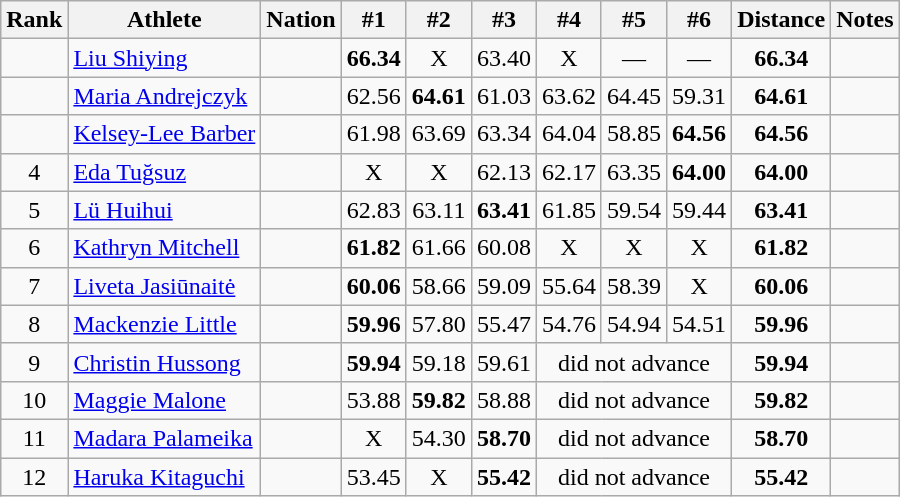<table class="wikitable sortable" style="text-align:center">
<tr>
<th>Rank</th>
<th>Athlete</th>
<th>Nation</th>
<th>#1</th>
<th>#2</th>
<th>#3</th>
<th>#4</th>
<th>#5</th>
<th>#6</th>
<th>Distance</th>
<th>Notes</th>
</tr>
<tr>
<td></td>
<td align="left"><a href='#'>Liu Shiying</a></td>
<td align="left"></td>
<td><strong>66.34</strong></td>
<td data-sort-value=1.00>X</td>
<td>63.40</td>
<td data-sort-value=1.00>X</td>
<td>—</td>
<td>—</td>
<td><strong>66.34</strong></td>
<td></td>
</tr>
<tr>
<td></td>
<td align="left"><a href='#'>Maria Andrejczyk</a></td>
<td align="left"></td>
<td>62.56</td>
<td><strong>64.61</strong></td>
<td>61.03</td>
<td>63.62</td>
<td>64.45</td>
<td>59.31</td>
<td><strong>64.61</strong></td>
<td></td>
</tr>
<tr>
<td></td>
<td align="left"><a href='#'>Kelsey-Lee Barber</a></td>
<td align="left"></td>
<td>61.98</td>
<td>63.69</td>
<td>63.34</td>
<td>64.04</td>
<td>58.85</td>
<td><strong>64.56</strong></td>
<td><strong>64.56</strong></td>
<td></td>
</tr>
<tr>
<td>4</td>
<td align="left"><a href='#'>Eda Tuğsuz</a></td>
<td align="left"></td>
<td data-sort-value=1.00>X</td>
<td data-sort-value=1.00>X</td>
<td>62.13</td>
<td>62.17</td>
<td>63.35</td>
<td><strong>64.00</strong></td>
<td><strong>64.00</strong></td>
<td></td>
</tr>
<tr>
<td>5</td>
<td align="left"><a href='#'>Lü Huihui</a></td>
<td align="left"></td>
<td>62.83</td>
<td>63.11</td>
<td><strong>63.41</strong></td>
<td>61.85</td>
<td>59.54</td>
<td>59.44</td>
<td><strong>63.41</strong></td>
<td></td>
</tr>
<tr>
<td>6</td>
<td align="left"><a href='#'>Kathryn Mitchell</a></td>
<td align="left"></td>
<td><strong>61.82</strong></td>
<td>61.66</td>
<td>60.08</td>
<td data-sort-value=1.00>X</td>
<td data-sort-value=1.00>X</td>
<td data-sort-value=1.00>X</td>
<td><strong>61.82</strong></td>
<td></td>
</tr>
<tr>
<td>7</td>
<td align="left"><a href='#'>Liveta Jasiūnaitė</a></td>
<td align="left"></td>
<td><strong>60.06</strong></td>
<td>58.66</td>
<td>59.09</td>
<td>55.64</td>
<td>58.39</td>
<td data-sort-value=1.00>X</td>
<td><strong>60.06</strong></td>
<td></td>
</tr>
<tr>
<td>8</td>
<td align="left"><a href='#'>Mackenzie Little</a></td>
<td align="left"></td>
<td><strong>59.96</strong></td>
<td>57.80</td>
<td>55.47</td>
<td>54.76</td>
<td>54.94</td>
<td>54.51</td>
<td><strong>59.96</strong></td>
<td></td>
</tr>
<tr>
<td>9</td>
<td align="left"><a href='#'>Christin Hussong</a></td>
<td align="left"></td>
<td><strong>59.94</strong></td>
<td>59.18</td>
<td>59.61</td>
<td colspan="3">did not advance</td>
<td><strong>59.94</strong></td>
<td></td>
</tr>
<tr>
<td>10</td>
<td align="left"><a href='#'>Maggie Malone</a></td>
<td align="left"></td>
<td>53.88</td>
<td><strong>59.82</strong></td>
<td>58.88</td>
<td colspan="3">did not advance</td>
<td><strong>59.82</strong></td>
<td></td>
</tr>
<tr>
<td>11</td>
<td align="left"><a href='#'>Madara Palameika</a></td>
<td align="left"></td>
<td data-sort-value=1.00>X</td>
<td>54.30</td>
<td><strong>58.70</strong></td>
<td colspan="3">did not advance</td>
<td><strong>58.70</strong></td>
<td></td>
</tr>
<tr>
<td>12</td>
<td align="left"><a href='#'>Haruka Kitaguchi</a></td>
<td align="left"></td>
<td>53.45</td>
<td data-sort-value=1.00>X</td>
<td><strong>55.42</strong></td>
<td colspan="3">did not advance</td>
<td><strong>55.42</strong></td>
<td></td>
</tr>
</table>
